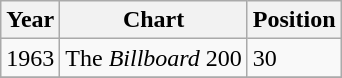<table class="wikitable">
<tr>
<th>Year</th>
<th>Chart</th>
<th>Position</th>
</tr>
<tr>
<td>1963</td>
<td>The <em>Billboard</em> 200</td>
<td>30</td>
</tr>
<tr>
</tr>
</table>
